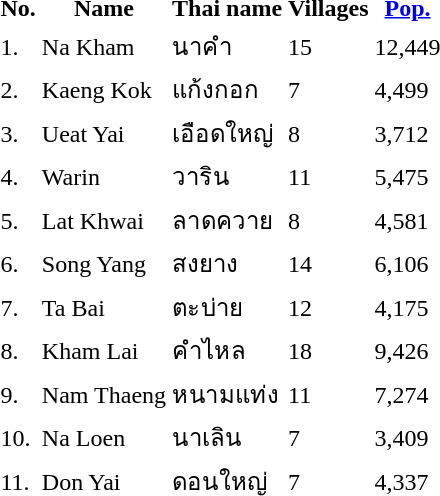<table>
<tr>
<th>No.</th>
<th>Name</th>
<th>Thai name</th>
<th>Villages</th>
<th><a href='#'>Pop.</a></th>
</tr>
<tr>
<td>1.</td>
<td>Na Kham</td>
<td>นาคำ</td>
<td>15</td>
<td>12,449</td>
<td></td>
</tr>
<tr>
<td>2.</td>
<td>Kaeng Kok</td>
<td>แก้งกอก</td>
<td>7</td>
<td>4,499</td>
<td></td>
</tr>
<tr>
<td>3.</td>
<td>Ueat Yai</td>
<td>เอือดใหญ่</td>
<td>8</td>
<td>3,712</td>
<td></td>
</tr>
<tr>
<td>4.</td>
<td>Warin</td>
<td>วาริน</td>
<td>11</td>
<td>5,475</td>
<td></td>
</tr>
<tr>
<td>5.</td>
<td>Lat Khwai</td>
<td>ลาดควาย</td>
<td>8</td>
<td>4,581</td>
<td></td>
</tr>
<tr>
<td>6.</td>
<td>Song Yang</td>
<td>สงยาง</td>
<td>14</td>
<td>6,106</td>
<td></td>
</tr>
<tr>
<td>7.</td>
<td>Ta Bai</td>
<td>ตะบ่าย</td>
<td>12</td>
<td>4,175</td>
<td></td>
</tr>
<tr>
<td>8.</td>
<td>Kham Lai</td>
<td>คำไหล</td>
<td>18</td>
<td>9,426</td>
<td></td>
</tr>
<tr>
<td>9.</td>
<td>Nam Thaeng</td>
<td>หนามแท่ง</td>
<td>11</td>
<td>7,274</td>
<td></td>
</tr>
<tr>
<td>10.</td>
<td>Na Loen</td>
<td>นาเลิน</td>
<td>7</td>
<td>3,409</td>
<td></td>
</tr>
<tr>
<td>11.</td>
<td>Don Yai</td>
<td>ดอนใหญ่</td>
<td>7</td>
<td>4,337</td>
<td></td>
</tr>
</table>
